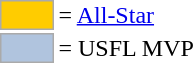<table>
<tr>
<td style="background-color:#FFCC00; border:1px solid #aaaaaa; width:2em;"></td>
<td>= <a href='#'>All-Star</a></td>
</tr>
<tr>
<td style="background-color:lightsteelblue; border:1px solid #aaaaaa; width:2em;"></td>
<td>= USFL MVP</td>
</tr>
</table>
